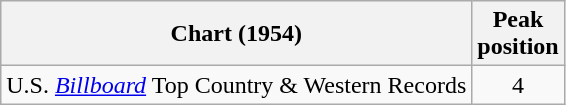<table class="wikitable sortable">
<tr>
<th align="center">Chart (1954)</th>
<th align="center">Peak<br>position</th>
</tr>
<tr>
<td>U.S. <em><a href='#'>Billboard</a></em> Top Country & Western Records</td>
<td align="center">4</td>
</tr>
</table>
